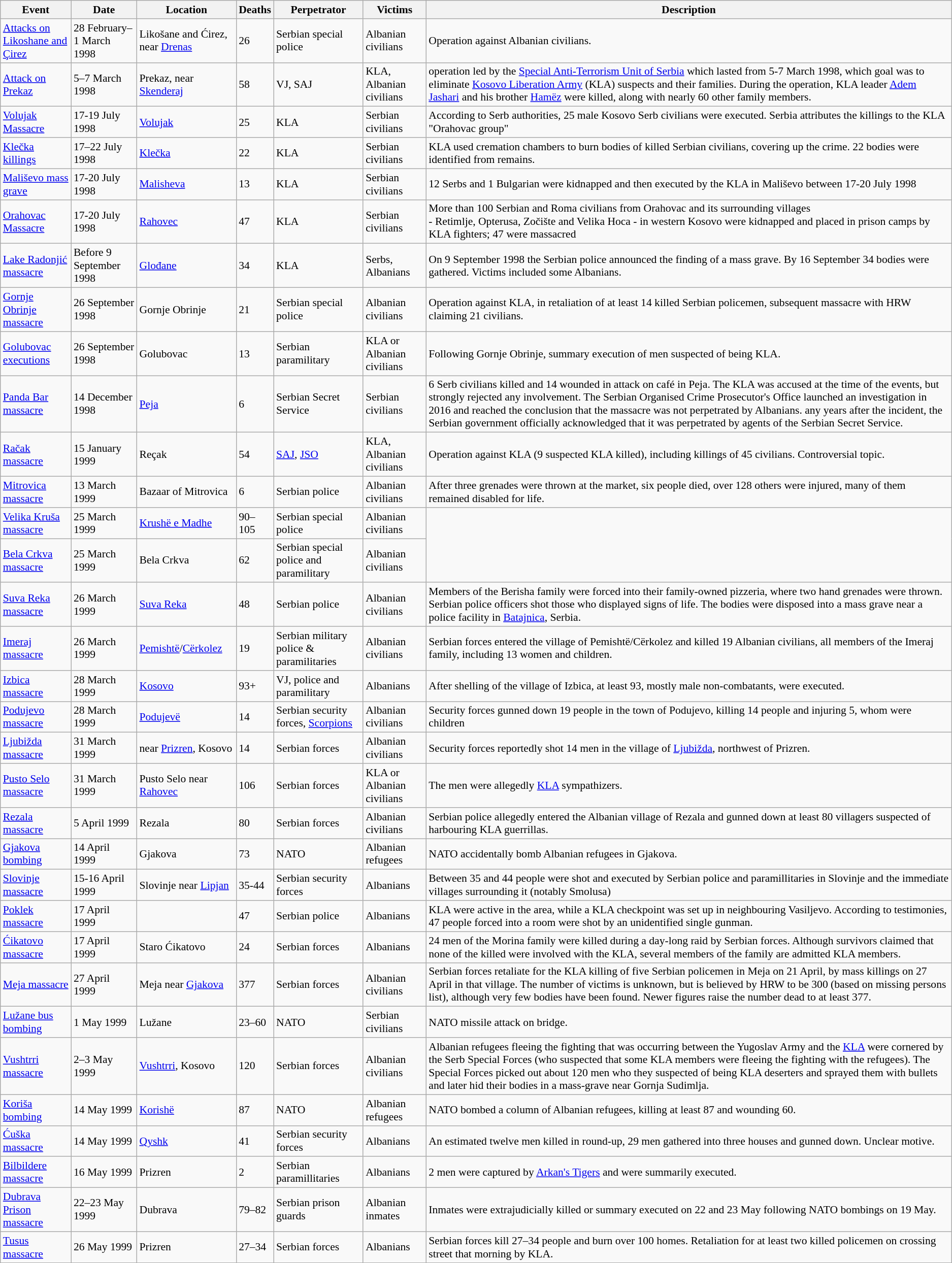<table class="sortable wikitable" style="font-size:90%;">
<tr>
<th>Event</th>
<th>Date</th>
<th>Location</th>
<th>Deaths</th>
<th>Perpetrator</th>
<th>Victims</th>
<th class="unsortable">Description</th>
</tr>
<tr>
<td><a href='#'>Attacks on Likoshane and Çirez</a></td>
<td>28 February–1 March 1998</td>
<td>Likošane and Ćirez, near <a href='#'>Drenas</a></td>
<td>26</td>
<td>Serbian special police</td>
<td>Albanian civilians</td>
<td>Operation against Albanian civilians.</td>
</tr>
<tr>
<td><a href='#'>Attack on Prekaz</a></td>
<td>5–7 March 1998</td>
<td>Prekaz, near <a href='#'>Skenderaj</a></td>
<td>58</td>
<td>VJ, SAJ</td>
<td>KLA, Albanian civilians</td>
<td>operation led by the <a href='#'>Special Anti-Terrorism Unit of Serbia</a> which lasted from 5-7 March 1998, which goal was to eliminate <a href='#'>Kosovo Liberation Army</a> (KLA) suspects and their families. During the operation, KLA leader <a href='#'>Adem Jashari</a> and his brother <a href='#'>Hamëz</a> were killed, along with nearly 60 other family members.</td>
</tr>
<tr>
<td><a href='#'>Volujak Massacre</a></td>
<td>17-19 July 1998</td>
<td><a href='#'>Volujak</a></td>
<td>25</td>
<td>KLA</td>
<td>Serbian civilians</td>
<td>According to Serb authorities, 25 male Kosovo Serb civilians were executed. Serbia attributes the killings to the KLA "Orahovac group"</td>
</tr>
<tr>
<td><a href='#'>Klečka killings</a></td>
<td>17–22 July 1998</td>
<td><a href='#'>Klečka</a></td>
<td>22</td>
<td>KLA</td>
<td>Serbian civilians</td>
<td>KLA used cremation chambers to burn bodies of killed Serbian civilians, covering up the crime. 22 bodies were identified from remains.</td>
</tr>
<tr>
<td><a href='#'>Mališevo mass grave</a></td>
<td>17-20 July 1998</td>
<td><a href='#'>Malisheva</a></td>
<td>13</td>
<td>KLA</td>
<td>Serbian civilians</td>
<td>12 Serbs and 1 Bulgarian were kidnapped and then executed by the KLA in Mališevo between 17-20 July 1998</td>
</tr>
<tr>
<td><a href='#'>Orahovac Massacre</a></td>
<td>17-20 July 1998</td>
<td><a href='#'>Rahovec</a></td>
<td>47</td>
<td>KLA</td>
<td>Serbian civilians</td>
<td>More than 100 Serbian and Roma civilians from Orahovac and its surrounding villages - Retimlje, Opterusa, Zočište and Velika Hoca - in western Kosovo were kidnapped and placed in prison camps by KLA fighters; 47 were massacred</td>
</tr>
<tr>
<td><a href='#'>Lake Radonjić massacre</a></td>
<td>Before 9 September 1998</td>
<td><a href='#'>Glođane</a></td>
<td>34</td>
<td>KLA</td>
<td>Serbs, Albanians</td>
<td>On 9 September 1998 the Serbian police announced the finding of a mass grave. By 16 September 34 bodies were gathered. Victims included some Albanians.</td>
</tr>
<tr>
<td><a href='#'>Gornje Obrinje massacre</a></td>
<td>26 September 1998</td>
<td>Gornje Obrinje</td>
<td>21</td>
<td>Serbian special police</td>
<td>Albanian civilians</td>
<td>Operation against KLA, in retaliation of at least 14 killed Serbian policemen, subsequent massacre with HRW claiming 21 civilians.</td>
</tr>
<tr>
<td><a href='#'>Golubovac executions</a></td>
<td>26 September 1998</td>
<td>Golubovac</td>
<td>13</td>
<td>Serbian paramilitary</td>
<td>KLA or Albanian civilians</td>
<td>Following Gornje Obrinje, summary execution of men suspected of being KLA.</td>
</tr>
<tr>
<td><a href='#'>Panda Bar massacre</a></td>
<td>14 December 1998</td>
<td><a href='#'>Peja</a></td>
<td>6</td>
<td>Serbian Secret Service</td>
<td>Serbian civilians</td>
<td>6 Serb civilians killed and 14 wounded in attack on café in Peja. The KLA was accused at the time of the events, but strongly rejected any involvement. The Serbian Organised Crime Prosecutor's Office launched an investigation in 2016 and reached the conclusion that the massacre was not perpetrated by Albanians. any years after the incident, the Serbian government officially acknowledged that it was perpetrated by agents of the Serbian Secret Service.</td>
</tr>
<tr>
<td><a href='#'>Račak massacre</a></td>
<td>15 January 1999</td>
<td>Reçak</td>
<td>54</td>
<td><a href='#'>SAJ</a>, <a href='#'>JSO</a></td>
<td>KLA, Albanian civilians</td>
<td>Operation against KLA (9 suspected KLA killed), including killings of 45 civilians. Controversial topic.</td>
</tr>
<tr>
<td><a href='#'>Mitrovica massacre</a></td>
<td>13 March 1999</td>
<td>Bazaar of Mitrovica</td>
<td>6</td>
<td>Serbian police</td>
<td>Albanian civilians</td>
<td>After three grenades were thrown at the market, six people died, over 128 others were injured, many of them remained disabled for life.</td>
</tr>
<tr>
<td><a href='#'>Velika Kruša massacre</a></td>
<td>25 March 1999</td>
<td><a href='#'>Krushë e Madhe</a></td>
<td>90–105</td>
<td>Serbian special police</td>
<td>Albanian civilians</td>
</tr>
<tr>
<td><a href='#'>Bela Crkva massacre</a></td>
<td>25 March 1999</td>
<td>Bela Crkva</td>
<td>62</td>
<td>Serbian special police and paramilitary</td>
<td>Albanian civilians</td>
</tr>
<tr>
<td><a href='#'>Suva Reka massacre</a></td>
<td>26 March 1999</td>
<td><a href='#'>Suva Reka</a></td>
<td>48</td>
<td>Serbian police</td>
<td>Albanian civilians</td>
<td>Members of the Berisha family were forced into their family-owned pizzeria, where two hand grenades were thrown. Serbian police officers shot those who displayed signs of life. The bodies were disposed into a mass grave near a police facility in <a href='#'>Batajnica</a>, Serbia.</td>
</tr>
<tr>
<td><a href='#'>Imeraj massacre</a></td>
<td>26 March 1999</td>
<td><a href='#'>Pemishtë</a>/<a href='#'>Cërkolez</a></td>
<td>19</td>
<td>Serbian military police & paramilitaries</td>
<td>Albanian civilians</td>
<td>Serbian forces entered the village of Pemishtë/Cërkolez and killed 19 Albanian civilians, all members of the Imeraj family, including 13 women and children.</td>
</tr>
<tr>
<td><a href='#'>Izbica massacre</a></td>
<td>28 March 1999</td>
<td><a href='#'>Kosovo</a></td>
<td>93+</td>
<td>VJ, police and paramilitary</td>
<td>Albanians</td>
<td>After shelling of the village of Izbica, at least 93, mostly male non-combatants, were executed.</td>
</tr>
<tr>
<td><a href='#'>Podujevo massacre</a></td>
<td>28 March 1999</td>
<td><a href='#'>Podujevë</a></td>
<td>14</td>
<td>Serbian security forces, <a href='#'>Scorpions</a></td>
<td>Albanian civilians</td>
<td>Security forces gunned down 19 people in the town of Podujevo, killing 14 people and injuring 5, whom were children </td>
</tr>
<tr>
<td><a href='#'>Ljubižda massacre</a></td>
<td>31 March 1999</td>
<td>near <a href='#'>Prizren</a>, Kosovo</td>
<td>14</td>
<td>Serbian forces</td>
<td>Albanian civilians</td>
<td>Security forces reportedly shot 14 men in the village of <a href='#'>Ljubižda</a>, northwest of Prizren.</td>
</tr>
<tr>
<td><a href='#'>Pusto Selo massacre</a></td>
<td>31 March 1999</td>
<td>Pusto Selo near <a href='#'>Rahovec</a></td>
<td>106</td>
<td>Serbian forces</td>
<td>KLA or Albanian civilians</td>
<td>The men were allegedly <a href='#'>KLA</a> sympathizers.</td>
</tr>
<tr>
<td><a href='#'>Rezala massacre</a></td>
<td>5 April 1999</td>
<td>Rezala</td>
<td>80</td>
<td>Serbian forces</td>
<td>Albanian civilians</td>
<td>Serbian police allegedly entered the Albanian village of Rezala and gunned down at least 80 villagers suspected of harbouring KLA guerrillas.</td>
</tr>
<tr>
<td><a href='#'>Gjakova bombing</a></td>
<td>14 April 1999</td>
<td>Gjakova</td>
<td>73</td>
<td>NATO</td>
<td>Albanian refugees</td>
<td>NATO accidentally bomb Albanian refugees in Gjakova.</td>
</tr>
<tr>
<td><a href='#'>Slovinje massacre</a></td>
<td>15-16 April 1999</td>
<td>Slovinje near <a href='#'>Lipjan</a></td>
<td>35-44</td>
<td>Serbian security forces</td>
<td>Albanians</td>
<td>Between 35 and 44 people were shot and executed by Serbian police and paramillitaries in Slovinje and the immediate villages surrounding it (notably Smolusa)  </td>
</tr>
<tr>
<td><a href='#'>Poklek massacre</a></td>
<td>17 April 1999</td>
<td></td>
<td>47</td>
<td>Serbian police</td>
<td>Albanians</td>
<td>KLA were active in the area, while a KLA checkpoint was set up in neighbouring Vasiljevo. According to testimonies, 47 people forced into a room were shot by an unidentified single gunman.</td>
</tr>
<tr>
<td><a href='#'>Ćikatovo massacre</a></td>
<td>17 April 1999</td>
<td>Staro Ćikatovo</td>
<td>24</td>
<td>Serbian forces</td>
<td>Albanians</td>
<td>24 men of the Morina family were killed during a day-long raid by Serbian forces. Although survivors claimed that none of the killed were involved with the KLA, several members of the family are admitted KLA members.</td>
</tr>
<tr>
<td><a href='#'>Meja massacre</a></td>
<td>27 April 1999</td>
<td>Meja near <a href='#'>Gjakova</a></td>
<td>377</td>
<td>Serbian forces</td>
<td>Albanian civilians</td>
<td>Serbian forces retaliate for the KLA killing of five Serbian policemen in Meja on 21 April, by mass killings on 27 April in that village. The number of victims is unknown, but is believed by HRW to be 300 (based on missing persons list), although very few bodies have been found. Newer figures raise the number dead to at least 377.</td>
</tr>
<tr>
<td><a href='#'>Lužane bus bombing</a></td>
<td>1 May 1999</td>
<td>Lužane</td>
<td>23–60</td>
<td>NATO</td>
<td>Serbian civilians</td>
<td>NATO missile attack on bridge.</td>
</tr>
<tr>
<td><a href='#'>Vushtrri massacre</a></td>
<td>2–3 May 1999</td>
<td><a href='#'>Vushtrri</a>, Kosovo</td>
<td>120</td>
<td>Serbian forces</td>
<td>Albanian civilians</td>
<td>Albanian refugees fleeing the fighting that was occurring between the Yugoslav Army and the <a href='#'>KLA</a> were cornered by the Serb Special Forces (who suspected that some KLA members were fleeing the fighting with the refugees). The Special Forces picked out about 120 men who they suspected of being KLA deserters and sprayed them with bullets and later hid their bodies in a mass-grave near Gornja Sudimlja.</td>
</tr>
<tr>
<td><a href='#'>Koriša bombing</a></td>
<td>14 May 1999</td>
<td><a href='#'>Korishë</a></td>
<td>87</td>
<td>NATO</td>
<td>Albanian refugees</td>
<td>NATO bombed a column of Albanian refugees, killing at least 87 and wounding 60.</td>
</tr>
<tr>
<td><a href='#'>Ćuška massacre</a></td>
<td>14 May 1999</td>
<td><a href='#'>Qyshk</a></td>
<td>41</td>
<td>Serbian security forces</td>
<td>Albanians</td>
<td>An estimated twelve men killed in round-up, 29 men gathered into three houses and gunned down. Unclear motive.</td>
</tr>
<tr>
<td><a href='#'>Bilbildere massacre</a></td>
<td>16 May 1999</td>
<td>Prizren</td>
<td>2</td>
<td>Serbian paramillitaries</td>
<td>Albanians</td>
<td>2 men were captured by <a href='#'>Arkan's Tigers</a> and were summarily executed.</td>
</tr>
<tr>
<td><a href='#'>Dubrava Prison massacre</a></td>
<td>22–23 May 1999</td>
<td>Dubrava</td>
<td>79–82</td>
<td>Serbian prison guards</td>
<td>Albanian inmates</td>
<td>Inmates were extrajudicially killed or summary executed on 22 and 23 May following NATO bombings on 19 May.</td>
</tr>
<tr>
<td><a href='#'>Tusus massacre</a></td>
<td>26 May 1999</td>
<td>Prizren</td>
<td>27–34</td>
<td>Serbian forces</td>
<td>Albanians</td>
<td>Serbian forces kill 27–34 people and burn over 100 homes. Retaliation for at least two killed policemen on crossing street that morning by KLA.</td>
</tr>
</table>
